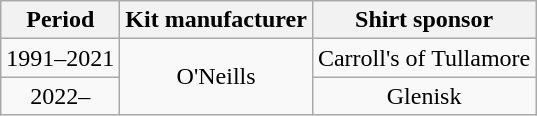<table class="wikitable" style="text-align: center">
<tr>
<th>Period</th>
<th>Kit manufacturer</th>
<th>Shirt sponsor</th>
</tr>
<tr>
<td>1991–2021</td>
<td rowspan="2" style="text-align:center;">O'Neills</td>
<td style="text-align:center;">Carroll's of Tullamore</td>
</tr>
<tr>
<td>2022–</td>
<td style="text-align:center;">Glenisk</td>
</tr>
</table>
